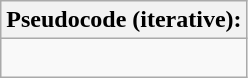<table class="wikitable">
<tr>
<th>Pseudocode (iterative):</th>
</tr>
<tr>
<td><br></td>
</tr>
</table>
